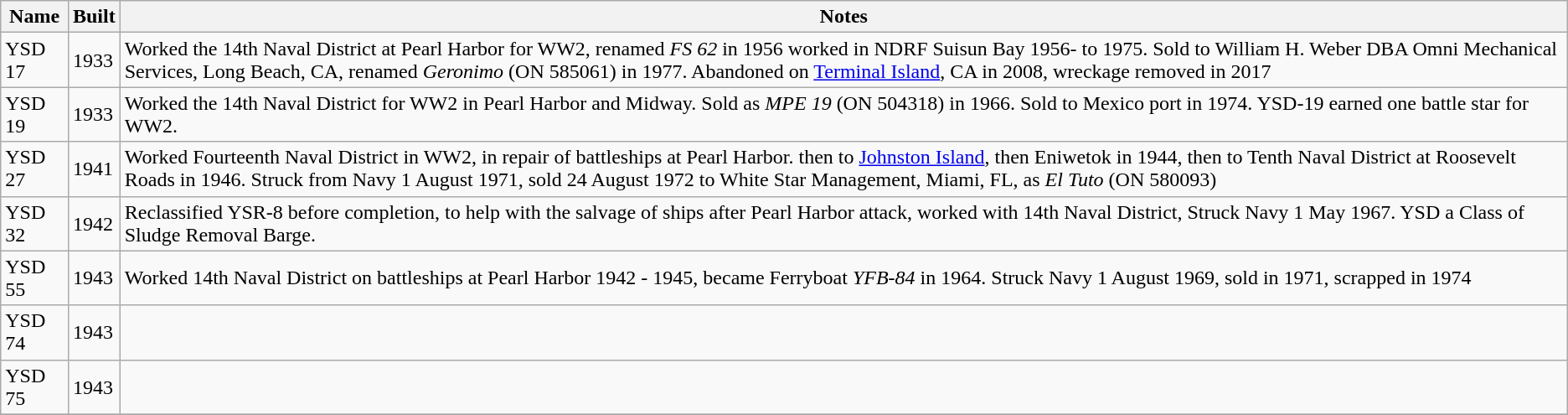<table class="wikitable collapsible">
<tr>
<th>Name</th>
<th>Built</th>
<th>Notes</th>
</tr>
<tr>
<td>YSD 17</td>
<td>1933</td>
<td>Worked the 14th Naval District at Pearl Harbor for WW2, renamed <em>FS 62</em> in 1956 worked in NDRF Suisun Bay 1956- to 1975. Sold to William H. Weber DBA Omni Mechanical Services, Long Beach, CA, renamed <em>Geronimo</em> (ON 585061) in 1977. Abandoned on <a href='#'>Terminal Island</a>, CA in 2008, wreckage removed in 2017</td>
</tr>
<tr>
<td>YSD 19</td>
<td>1933</td>
<td>Worked the 14th Naval District for WW2 in Pearl Harbor and Midway. Sold as <em>MPE 19</em> (ON 504318) in 1966. Sold to Mexico port in 1974. YSD-19 earned one battle star for WW2.</td>
</tr>
<tr>
<td>YSD 27</td>
<td>1941</td>
<td>Worked Fourteenth Naval District in WW2, in repair of battleships at Pearl Harbor. then to <a href='#'>Johnston Island</a>, then Eniwetok in 1944, then to Tenth Naval District at Roosevelt Roads in 1946. Struck from Navy 1 August 1971, sold 24 August 1972 to White Star Management, Miami, FL, as <em>El Tuto</em> (ON 580093)</td>
</tr>
<tr>
<td>YSD 32</td>
<td>1942</td>
<td>Reclassified YSR-8 before completion, to help with the salvage of ships after Pearl Harbor attack, worked with 14th Naval District, Struck Navy 1 May 1967. YSD a Class of Sludge Removal Barge.</td>
</tr>
<tr>
<td>YSD 55</td>
<td>1943</td>
<td>Worked 14th Naval District on battleships at Pearl Harbor 1942 - 1945, became Ferryboat <em>YFB-84</em> in 1964. Struck Navy 1 August 1969, sold in 1971, scrapped in 1974</td>
</tr>
<tr>
<td>YSD 74</td>
<td>1943</td>
<td></td>
</tr>
<tr>
<td>YSD 75</td>
<td>1943</td>
<td></td>
</tr>
<tr>
</tr>
</table>
